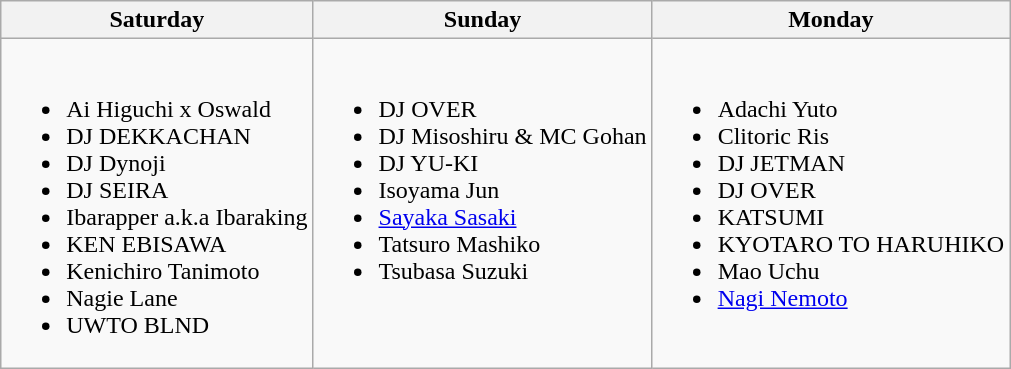<table class="wikitable">
<tr>
<th>Saturday</th>
<th>Sunday</th>
<th>Monday</th>
</tr>
<tr valign="top">
<td><br><ul><li>Ai Higuchi x Oswald</li><li>DJ DEKKACHAN</li><li>DJ Dynoji</li><li>DJ SEIRA</li><li>Ibarapper a.k.a Ibaraking</li><li>KEN EBISAWA</li><li>Kenichiro Tanimoto</li><li>Nagie Lane</li><li>UWTO BLND</li></ul></td>
<td><br><ul><li>DJ OVER</li><li>DJ Misoshiru & MC Gohan</li><li>DJ YU-KI</li><li>Isoyama Jun</li><li><a href='#'>Sayaka Sasaki</a></li><li>Tatsuro Mashiko</li><li>Tsubasa Suzuki</li></ul></td>
<td><br><ul><li>Adachi Yuto</li><li>Clitoric Ris</li><li>DJ JETMAN</li><li>DJ OVER</li><li>KATSUMI</li><li>KYOTARO TO HARUHIKO</li><li>Mao Uchu</li><li><a href='#'>Nagi Nemoto</a></li></ul></td>
</tr>
</table>
